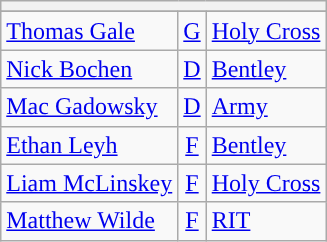<table class="wikitable">
<tr>
<th colspan=3;><a href='#'><strong></strong></a></th>
</tr>
<tr>
</tr>
<tr>
<td><a href='#'>Thomas Gale</a></td>
<td style="text-align:center;"><a href='#'>G</a></td>
<td><a href='#'>Holy Cross</a></td>
</tr>
<tr>
<td><a href='#'>Nick Bochen</a></td>
<td style="text-align:center;"><a href='#'>D</a></td>
<td><a href='#'>Bentley</a></td>
</tr>
<tr>
<td><a href='#'>Mac Gadowsky</a></td>
<td style="text-align:center;"><a href='#'>D</a></td>
<td><a href='#'>Army</a></td>
</tr>
<tr>
<td><a href='#'>Ethan Leyh</a></td>
<td style="text-align:center;"><a href='#'>F</a></td>
<td><a href='#'>Bentley</a></td>
</tr>
<tr>
<td><a href='#'>Liam McLinskey</a></td>
<td style="text-align:center;"><a href='#'>F</a></td>
<td><a href='#'>Holy Cross</a></td>
</tr>
<tr>
<td><a href='#'>Matthew Wilde</a></td>
<td style="text-align:center;"><a href='#'>F</a></td>
<td><a href='#'>RIT</a></td>
</tr>
</table>
